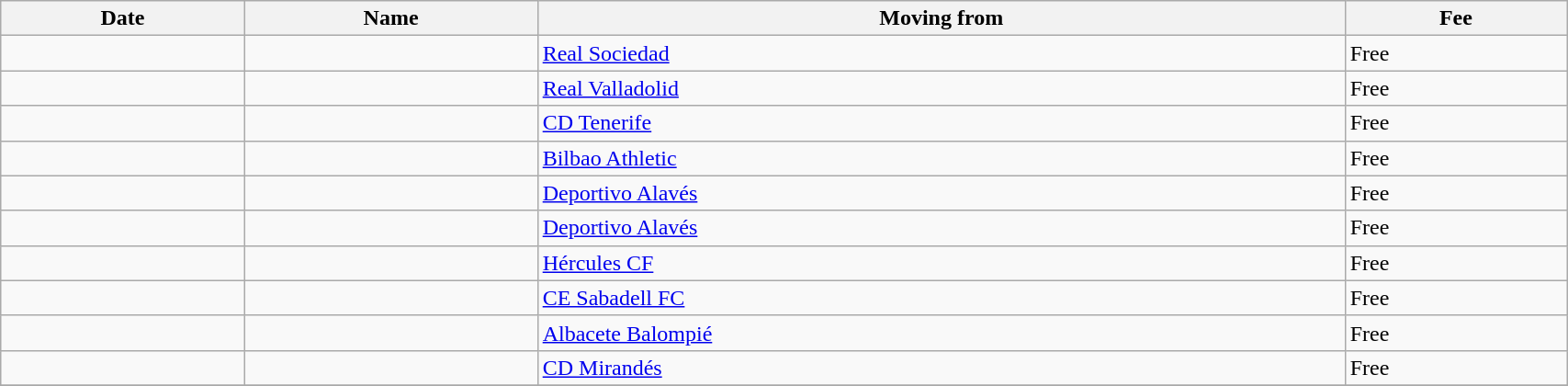<table class="wikitable sortable" width=90%>
<tr>
<th>Date</th>
<th>Name</th>
<th>Moving from</th>
<th>Fee</th>
</tr>
<tr>
<td></td>
<td> </td>
<td> <a href='#'>Real Sociedad</a></td>
<td>Free</td>
</tr>
<tr>
<td></td>
<td> </td>
<td> <a href='#'>Real Valladolid</a></td>
<td>Free</td>
</tr>
<tr>
<td></td>
<td> </td>
<td> <a href='#'>CD Tenerife</a></td>
<td>Free</td>
</tr>
<tr>
<td></td>
<td> </td>
<td> <a href='#'>Bilbao Athletic</a></td>
<td>Free</td>
</tr>
<tr>
<td></td>
<td> </td>
<td> <a href='#'>Deportivo Alavés</a></td>
<td>Free</td>
</tr>
<tr>
<td></td>
<td> </td>
<td> <a href='#'>Deportivo Alavés</a></td>
<td>Free</td>
</tr>
<tr>
<td></td>
<td> </td>
<td> <a href='#'>Hércules CF</a></td>
<td>Free</td>
</tr>
<tr>
<td></td>
<td> </td>
<td> <a href='#'>CE Sabadell FC</a></td>
<td>Free</td>
</tr>
<tr>
<td></td>
<td> </td>
<td> <a href='#'>Albacete Balompié</a></td>
<td>Free</td>
</tr>
<tr>
<td></td>
<td> </td>
<td> <a href='#'>CD Mirandés</a></td>
<td>Free</td>
</tr>
<tr>
</tr>
</table>
